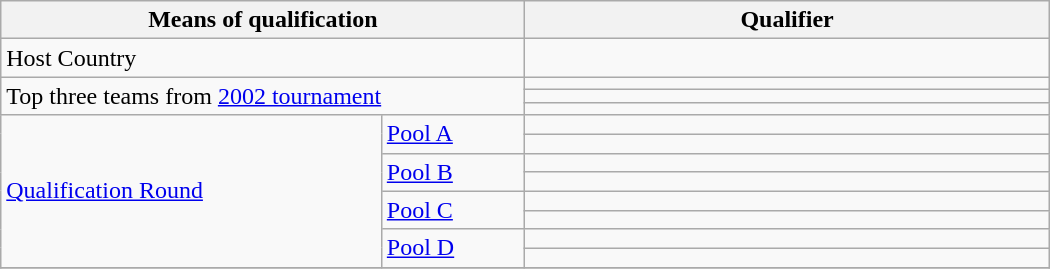<table class="wikitable" width=700>
<tr>
<th colspan=2 width=30%>Means of qualification</th>
<th width=30%>Qualifier</th>
</tr>
<tr>
<td colspan=2 rowspan=1>Host Country</td>
<td></td>
</tr>
<tr>
<td colspan=2 rowspan=3>Top three teams from <a href='#'>2002 tournament</a></td>
<td></td>
</tr>
<tr>
<td></td>
</tr>
<tr>
<td></td>
</tr>
<tr>
<td rowspan=8><a href='#'>Qualification Round</a></td>
<td rowspan=2><a href='#'>Pool A</a></td>
<td></td>
</tr>
<tr>
<td></td>
</tr>
<tr>
<td rowspan=2><a href='#'>Pool B</a></td>
<td></td>
</tr>
<tr>
<td></td>
</tr>
<tr>
<td rowspan=2><a href='#'>Pool C</a></td>
<td></td>
</tr>
<tr>
<td></td>
</tr>
<tr>
<td rowspan=2><a href='#'>Pool D</a></td>
<td></td>
</tr>
<tr>
<td></td>
</tr>
<tr>
</tr>
</table>
